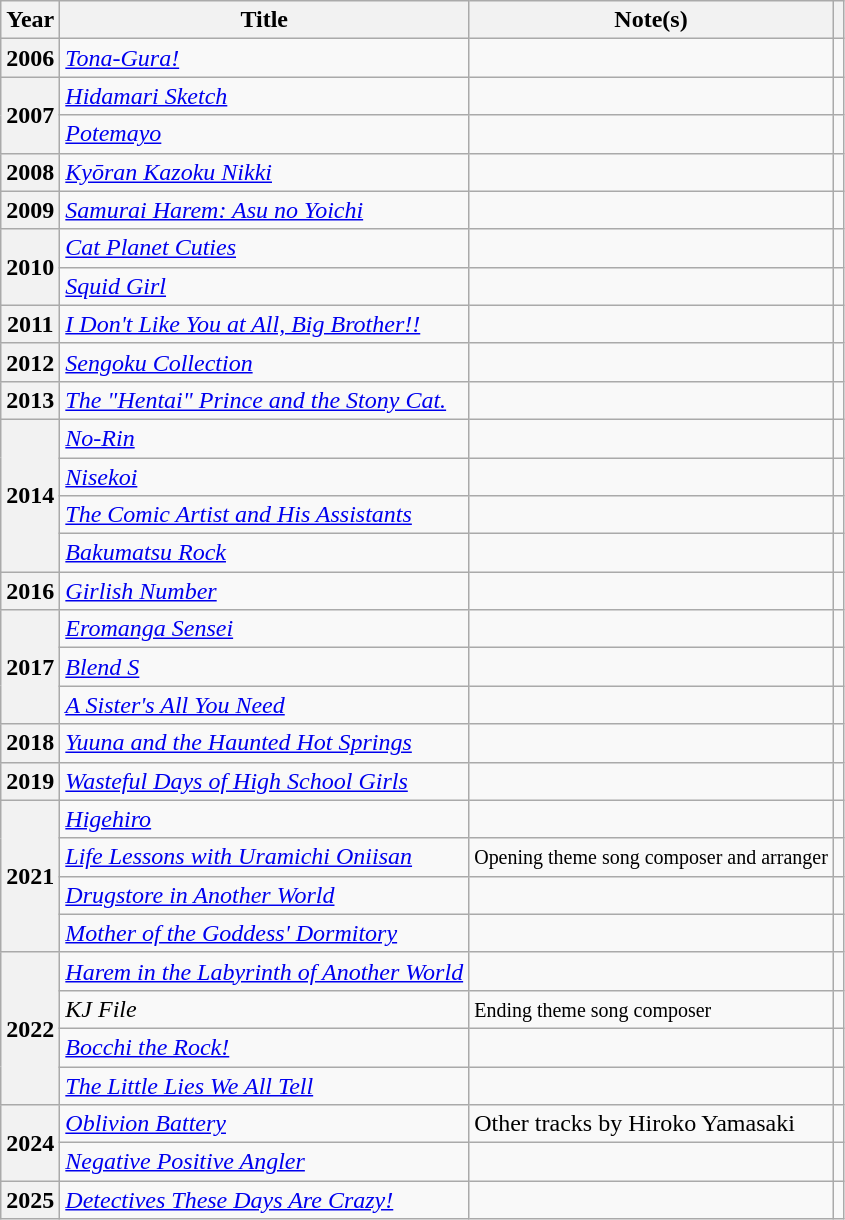<table class="wikitable sortable">
<tr>
<th>Year</th>
<th>Title</th>
<th class="unsortable">Note(s)</th>
<th class="unsortable"></th>
</tr>
<tr>
<th>2006</th>
<td><em><a href='#'>Tona-Gura!</a></em></td>
<td></td>
<td></td>
</tr>
<tr>
<th rowspan="2">2007</th>
<td><em><a href='#'>Hidamari Sketch</a></em></td>
<td></td>
<td></td>
</tr>
<tr>
<td><em><a href='#'>Potemayo</a></em></td>
<td></td>
<td></td>
</tr>
<tr>
<th>2008</th>
<td><em><a href='#'>Kyōran Kazoku Nikki</a></em></td>
<td></td>
<td></td>
</tr>
<tr>
<th>2009</th>
<td><em><a href='#'>Samurai Harem: Asu no Yoichi</a></em></td>
<td></td>
<td></td>
</tr>
<tr>
<th rowspan="2">2010</th>
<td><em><a href='#'>Cat Planet Cuties</a></em></td>
<td></td>
<td></td>
</tr>
<tr>
<td><em><a href='#'>Squid Girl</a></em></td>
<td></td>
<td></td>
</tr>
<tr>
<th>2011</th>
<td><em><a href='#'>I Don't Like You at All, Big Brother!!</a></em></td>
<td></td>
<td></td>
</tr>
<tr>
<th>2012</th>
<td><em><a href='#'>Sengoku Collection</a></em></td>
<td></td>
<td></td>
</tr>
<tr>
<th>2013</th>
<td><em><a href='#'>The "Hentai" Prince and the Stony Cat.</a></em></td>
<td></td>
<td></td>
</tr>
<tr>
<th rowspan="4">2014</th>
<td><em><a href='#'>No-Rin</a></em></td>
<td></td>
<td></td>
</tr>
<tr>
<td><em><a href='#'>Nisekoi</a></em></td>
<td></td>
<td></td>
</tr>
<tr>
<td><em><a href='#'>The Comic Artist and His Assistants</a></em></td>
<td></td>
<td></td>
</tr>
<tr>
<td><em><a href='#'>Bakumatsu Rock</a></em></td>
<td></td>
<td></td>
</tr>
<tr>
<th>2016</th>
<td><em><a href='#'>Girlish Number</a></em></td>
<td></td>
<td></td>
</tr>
<tr>
<th rowspan="3">2017</th>
<td><em><a href='#'>Eromanga Sensei</a></em></td>
<td></td>
<td></td>
</tr>
<tr>
<td><em><a href='#'>Blend S</a></em></td>
<td></td>
<td></td>
</tr>
<tr>
<td><em><a href='#'>A Sister's All You Need</a></em></td>
<td></td>
<td></td>
</tr>
<tr>
<th>2018</th>
<td><em><a href='#'>Yuuna and the Haunted Hot Springs</a></em></td>
<td></td>
<td></td>
</tr>
<tr>
<th>2019</th>
<td><em><a href='#'>Wasteful Days of High School Girls</a></em></td>
<td></td>
<td></td>
</tr>
<tr>
<th rowspan="4">2021</th>
<td><em><a href='#'>Higehiro</a></em></td>
<td></td>
<td></td>
</tr>
<tr>
<td><em><a href='#'>Life Lessons with Uramichi Oniisan</a></em></td>
<td><small>Opening theme song composer and arranger</small></td>
<td></td>
</tr>
<tr>
<td><em><a href='#'>Drugstore in Another World</a></em></td>
<td></td>
<td></td>
</tr>
<tr>
<td><em><a href='#'>Mother of the Goddess' Dormitory</a></em></td>
<td></td>
<td></td>
</tr>
<tr>
<th rowspan="4">2022</th>
<td><em><a href='#'>Harem in the Labyrinth of Another World</a></em></td>
<td></td>
<td></td>
</tr>
<tr>
<td><em>KJ File</em></td>
<td><small>Ending theme song composer</small></td>
<td></td>
</tr>
<tr>
<td><em><a href='#'>Bocchi the Rock!</a></em></td>
<td></td>
<td></td>
</tr>
<tr>
<td><em><a href='#'>The Little Lies We All Tell</a></em></td>
<td></td>
<td></td>
</tr>
<tr>
<th rowspan="2">2024</th>
<td><em><a href='#'>Oblivion Battery</a></em></td>
<td>Other tracks by Hiroko Yamasaki</td>
<td></td>
</tr>
<tr>
<td><em><a href='#'>Negative Positive Angler</a></em></td>
<td></td>
<td></td>
</tr>
<tr>
<th>2025</th>
<td><em><a href='#'>Detectives These Days Are Crazy!</a></em></td>
<td></td>
<td></td>
</tr>
</table>
